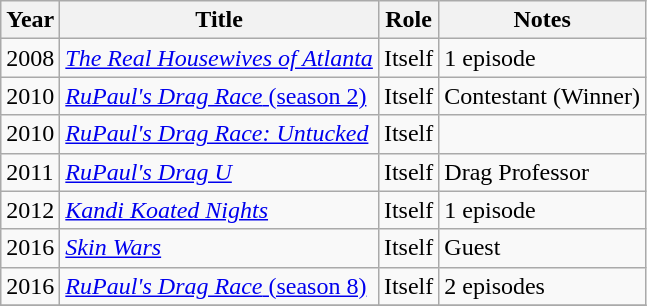<table class="wikitable plainrowheaders sortable">
<tr>
<th scope="col">Year</th>
<th scope="col">Title</th>
<th scope="col">Role</th>
<th scope="col">Notes</th>
</tr>
<tr>
<td>2008</td>
<td scope="row"><em><a href='#'>The Real Housewives of Atlanta</a></em></td>
<td>Itself</td>
<td>1 episode</td>
</tr>
<tr>
<td>2010</td>
<td scope="row"><a href='#'><em>RuPaul's Drag Race</em> (season 2)</a></td>
<td>Itself</td>
<td>Contestant (Winner)</td>
</tr>
<tr>
<td>2010</td>
<td scope="row"><em><a href='#'>RuPaul's Drag Race: Untucked</a></em></td>
<td>Itself</td>
<td></td>
</tr>
<tr>
<td>2011</td>
<td scope="row"><em><a href='#'>RuPaul's Drag U</a></em></td>
<td>Itself</td>
<td>Drag Professor</td>
</tr>
<tr>
<td>2012</td>
<td scope="row"><em><a href='#'>Kandi Koated Nights</a></em></td>
<td>Itself</td>
<td>1 episode</td>
</tr>
<tr>
<td>2016</td>
<td><em><a href='#'>Skin Wars</a></em></td>
<td>Itself</td>
<td>Guest</td>
</tr>
<tr>
<td>2016</td>
<td scope="row"><a href='#'><em>RuPaul's Drag Race</em> (season 8)</a></td>
<td>Itself</td>
<td>2 episodes</td>
</tr>
<tr>
</tr>
</table>
